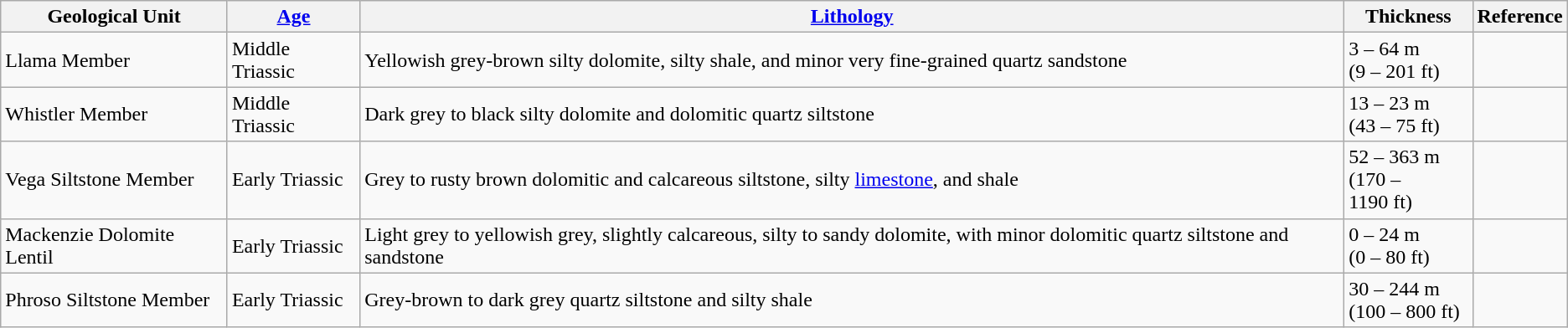<table class="wikitable">
<tr>
<th>Geological Unit</th>
<th><a href='#'>Age</a></th>
<th><a href='#'>Lithology</a></th>
<th>Thickness</th>
<th>Reference</th>
</tr>
<tr>
<td>Llama Member</td>
<td>Middle Triassic</td>
<td>Yellowish grey-brown silty dolomite, silty shale, and minor very fine-grained quartz sandstone</td>
<td>3 – 64 m<br>(9 – 201 ft)</td>
<td></td>
</tr>
<tr>
<td>Whistler Member</td>
<td>Middle Triassic</td>
<td>Dark grey to black silty dolomite and dolomitic quartz siltstone</td>
<td>13 – 23 m<br>(43 – 75 ft)</td>
<td></td>
</tr>
<tr>
<td>Vega Siltstone Member</td>
<td>Early Triassic</td>
<td>Grey to rusty brown dolomitic and calcareous siltstone, silty <a href='#'>limestone</a>, and shale</td>
<td>52 – 363 m<br>(170 – 1190 ft)</td>
<td></td>
</tr>
<tr>
<td>Mackenzie Dolomite Lentil</td>
<td>Early Triassic</td>
<td>Light grey to yellowish grey, slightly calcareous, silty to sandy dolomite, with minor dolomitic quartz siltstone and sandstone</td>
<td>0 – 24 m<br>(0 – 80 ft)</td>
<td></td>
</tr>
<tr>
<td>Phroso Siltstone Member</td>
<td>Early Triassic</td>
<td>Grey-brown to dark grey quartz siltstone and silty shale</td>
<td>30 – 244 m<br>(100 – 800 ft)</td>
<td><br></td>
</tr>
</table>
